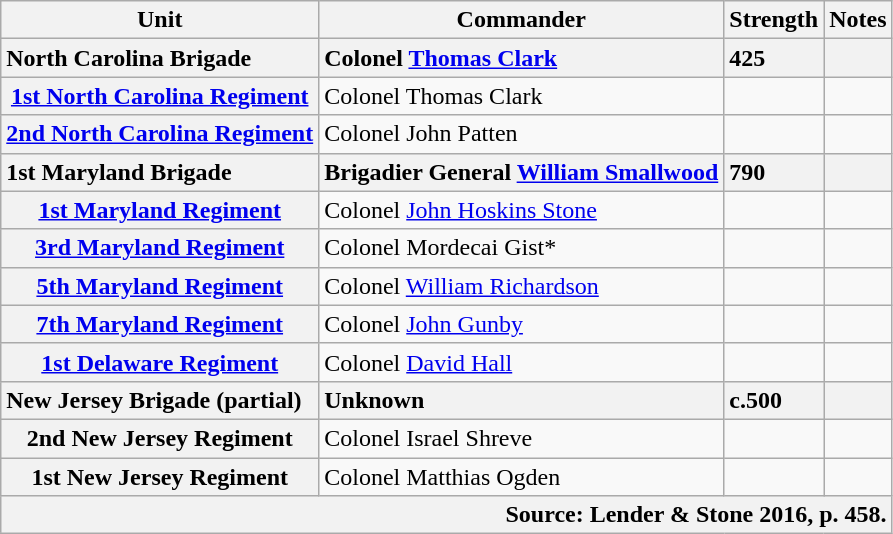<table class="wikitable plainrowheaders">
<tr>
<th scope="col">Unit</th>
<th scope="col">Commander</th>
<th scope="col">Strength</th>
<th scope="col">Notes</th>
</tr>
<tr>
<th scope="col" style="text-align: left;">North Carolina Brigade</th>
<th scope="row" style="text-align: left;">Colonel <a href='#'>Thomas Clark</a></th>
<th scope="row" style="text-align: left;">425</th>
<th scope="row" style="text-align: left;"></th>
</tr>
<tr>
<th scope="row"><a href='#'>1st North Carolina Regiment</a></th>
<td>Colonel Thomas Clark</td>
<td></td>
<td></td>
</tr>
<tr>
<th scope="row"><a href='#'>2nd North Carolina Regiment</a></th>
<td>Colonel John Patten</td>
<td></td>
<td></td>
</tr>
<tr>
<th scope="col" style="text-align: left;">1st Maryland Brigade</th>
<th scope="row" style="text-align: left;">Brigadier General <a href='#'>William Smallwood</a></th>
<th scope="row" style="text-align: left;">790</th>
<th scope="row" style="text-align: left;"></th>
</tr>
<tr>
<th scope="row"><a href='#'>1st Maryland Regiment</a></th>
<td>Colonel <a href='#'>John Hoskins Stone</a></td>
<td></td>
<td></td>
</tr>
<tr>
<th scope="row"><a href='#'>3rd Maryland Regiment</a></th>
<td>Colonel Mordecai Gist*</td>
<td></td>
<td></td>
</tr>
<tr>
<th scope="row"><a href='#'>5th Maryland Regiment</a></th>
<td>Colonel <a href='#'>William Richardson</a></td>
<td></td>
<td></td>
</tr>
<tr>
<th scope="row"><a href='#'>7th Maryland Regiment</a></th>
<td>Colonel <a href='#'>John Gunby</a></td>
<td></td>
<td></td>
</tr>
<tr>
<th scope="row"><a href='#'>1st Delaware Regiment</a></th>
<td>Colonel <a href='#'>David Hall</a></td>
<td></td>
<td></td>
</tr>
<tr>
<th scope="col" style="text-align: left;">New Jersey Brigade (partial)</th>
<th scope="row" style="text-align: left;">Unknown</th>
<th scope="row" style="text-align: left;">c.500</th>
<th scope="row" style="text-align: left;"></th>
</tr>
<tr>
<th scope="row">2nd New Jersey Regiment</th>
<td>Colonel Israel Shreve</td>
<td></td>
<td></td>
</tr>
<tr>
<th scope="row">1st New Jersey Regiment</th>
<td>Colonel Matthias Ogden</td>
<td></td>
<td></td>
</tr>
<tr>
<th scope="row" colspan="4" style="border: none; text-align: right;">Source: Lender & Stone 2016, p. 458.</th>
</tr>
<tr>
</tr>
</table>
